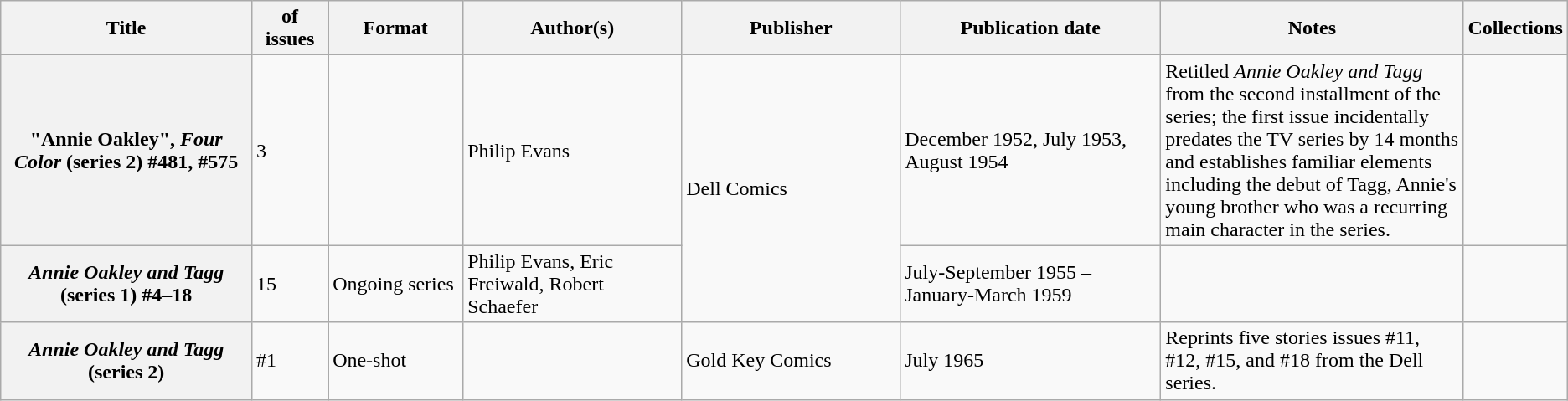<table class="wikitable">
<tr>
<th>Title</th>
<th style="width:40pt"> of issues</th>
<th style="width:75pt">Format</th>
<th style="width:125pt">Author(s)</th>
<th style="width:125pt">Publisher</th>
<th style="width:150pt">Publication date</th>
<th style="width:175pt">Notes</th>
<th>Collections</th>
</tr>
<tr>
<th>"Annie Oakley", <em>Four Color</em> (series 2) #481, #575</th>
<td>3</td>
<td></td>
<td>Philip Evans</td>
<td rowspan="2">Dell Comics</td>
<td>December 1952, July 1953, August 1954</td>
<td>Retitled <em>Annie Oakley and Tagg</em> from the second installment of the series; the first issue incidentally predates the TV series by 14 months and establishes familiar elements including the debut of Tagg, Annie's young brother who was a recurring main character in the series.</td>
<td></td>
</tr>
<tr>
<th><em>Annie Oakley and Tagg</em> (series 1) #4–18</th>
<td>15</td>
<td>Ongoing series</td>
<td>Philip Evans, Eric Freiwald, Robert Schaefer</td>
<td>July-September 1955 – January-March 1959</td>
<td></td>
<td></td>
</tr>
<tr>
<th><em>Annie Oakley and Tagg</em> (series 2)</th>
<td>#1</td>
<td>One-shot</td>
<td></td>
<td>Gold Key Comics</td>
<td>July 1965</td>
<td>Reprints five stories issues #11, #12, #15, and #18 from the Dell series.</td>
<td></td>
</tr>
</table>
